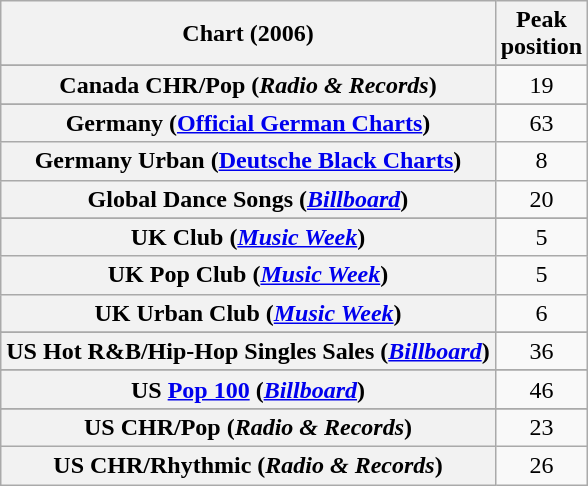<table class="wikitable plainrowheaders sortable" style="text-align:center">
<tr>
<th scope="col">Chart (2006)</th>
<th scope="col">Peak<br>position</th>
</tr>
<tr>
</tr>
<tr>
</tr>
<tr>
<th scope="row">Canada CHR/Pop (<em>Radio & Records</em>)</th>
<td>19</td>
</tr>
<tr>
</tr>
<tr>
</tr>
<tr>
</tr>
<tr>
<th scope="row">Germany (<a href='#'>Official German Charts</a>)</th>
<td>63</td>
</tr>
<tr>
<th scope="row">Germany Urban (<a href='#'>Deutsche Black Charts</a>)</th>
<td>8</td>
</tr>
<tr>
<th scope="row">Global Dance Songs (<em><a href='#'>Billboard</a></em>)</th>
<td>20</td>
</tr>
<tr>
</tr>
<tr>
</tr>
<tr>
</tr>
<tr>
</tr>
<tr>
</tr>
<tr>
</tr>
<tr>
<th scope="row">UK Club (<em><a href='#'>Music Week</a></em>)<br></th>
<td>5</td>
</tr>
<tr>
<th scope="row">UK Pop Club (<em><a href='#'>Music Week</a></em>)<br></th>
<td>5</td>
</tr>
<tr>
<th scope="row">UK Urban Club (<em><a href='#'>Music Week</a></em>)</th>
<td>6</td>
</tr>
<tr>
</tr>
<tr>
</tr>
<tr>
</tr>
<tr>
<th scope="row">US Hot R&B/Hip-Hop Singles Sales (<em><a href='#'>Billboard</a></em>)</th>
<td>36</td>
</tr>
<tr>
</tr>
<tr>
<th scope="row">US <a href='#'>Pop 100</a> (<em><a href='#'>Billboard</a></em>)</th>
<td>46</td>
</tr>
<tr>
</tr>
<tr>
<th scope="row">US CHR/Pop (<em>Radio & Records</em>)</th>
<td>23</td>
</tr>
<tr>
<th scope="row">US CHR/Rhythmic (<em>Radio & Records</em>)</th>
<td>26</td>
</tr>
</table>
